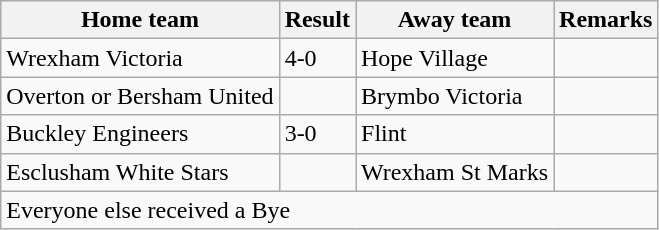<table class="wikitable">
<tr>
<th>Home team</th>
<th>Result</th>
<th>Away team</th>
<th>Remarks</th>
</tr>
<tr>
<td>Wrexham Victoria</td>
<td>4-0</td>
<td>Hope Village</td>
<td></td>
</tr>
<tr>
<td>Overton or Bersham United</td>
<td></td>
<td>Brymbo Victoria</td>
<td></td>
</tr>
<tr>
<td>Buckley Engineers</td>
<td>3-0</td>
<td>Flint</td>
<td></td>
</tr>
<tr>
<td>Esclusham White Stars</td>
<td></td>
<td>Wrexham St Marks</td>
<td></td>
</tr>
<tr>
<td colspan="4">Everyone else received a Bye</td>
</tr>
</table>
